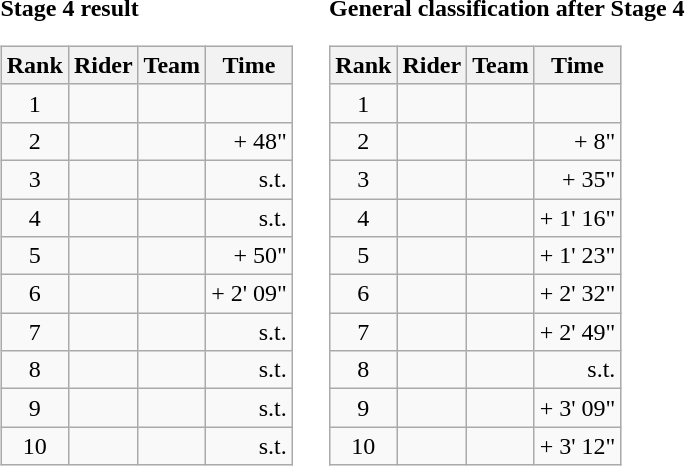<table>
<tr>
<td><strong>Stage 4 result</strong><br><table class="wikitable">
<tr>
<th scope="col">Rank</th>
<th scope="col">Rider</th>
<th scope="col">Team</th>
<th scope="col">Time</th>
</tr>
<tr>
<td style="text-align:center;">1</td>
<td></td>
<td></td>
<td style="text-align:right;"></td>
</tr>
<tr>
<td style="text-align:center;">2</td>
<td> </td>
<td></td>
<td style="text-align:right;">+ 48"</td>
</tr>
<tr>
<td style="text-align:center;">3</td>
<td> </td>
<td></td>
<td style="text-align:right;">s.t.</td>
</tr>
<tr>
<td style="text-align:center;">4</td>
<td></td>
<td></td>
<td style="text-align:right;">s.t.</td>
</tr>
<tr>
<td style="text-align:center;">5</td>
<td></td>
<td></td>
<td style="text-align:right;">+ 50"</td>
</tr>
<tr>
<td style="text-align:center;">6</td>
<td></td>
<td></td>
<td style="text-align:right;">+ 2' 09"</td>
</tr>
<tr>
<td style="text-align:center;">7</td>
<td></td>
<td></td>
<td style="text-align:right;">s.t.</td>
</tr>
<tr>
<td style="text-align:center;">8</td>
<td></td>
<td></td>
<td style="text-align:right;">s.t.</td>
</tr>
<tr>
<td style="text-align:center;">9</td>
<td></td>
<td></td>
<td style="text-align:right;">s.t.</td>
</tr>
<tr>
<td style="text-align:center;">10</td>
<td></td>
<td></td>
<td style="text-align:right;">s.t.</td>
</tr>
</table>
</td>
<td></td>
<td><strong>General classification after Stage 4</strong><br><table class="wikitable">
<tr>
<th scope="col">Rank</th>
<th scope="col">Rider</th>
<th scope="col">Team</th>
<th scope="col">Time</th>
</tr>
<tr>
<td style="text-align:center;">1</td>
<td> </td>
<td></td>
<td style="text-align:right;"></td>
</tr>
<tr>
<td style="text-align:center;">2</td>
<td> </td>
<td></td>
<td style="text-align:right;">+ 8"</td>
</tr>
<tr>
<td style="text-align:center;">3</td>
<td></td>
<td></td>
<td style="text-align:right;">+ 35"</td>
</tr>
<tr>
<td style="text-align:center;">4</td>
<td></td>
<td></td>
<td style="text-align:right;">+ 1' 16"</td>
</tr>
<tr>
<td style="text-align:center;">5</td>
<td></td>
<td></td>
<td style="text-align:right;">+ 1' 23"</td>
</tr>
<tr>
<td style="text-align:center;">6</td>
<td></td>
<td></td>
<td style="text-align:right;">+ 2' 32"</td>
</tr>
<tr>
<td style="text-align:center;">7</td>
<td></td>
<td></td>
<td style="text-align:right;">+ 2' 49"</td>
</tr>
<tr>
<td style="text-align:center;">8</td>
<td></td>
<td></td>
<td style="text-align:right;">s.t.</td>
</tr>
<tr>
<td style="text-align:center;">9</td>
<td></td>
<td></td>
<td style="text-align:right;">+ 3' 09"</td>
</tr>
<tr>
<td style="text-align:center;">10</td>
<td></td>
<td></td>
<td style="text-align:right;">+ 3' 12"</td>
</tr>
</table>
</td>
</tr>
</table>
